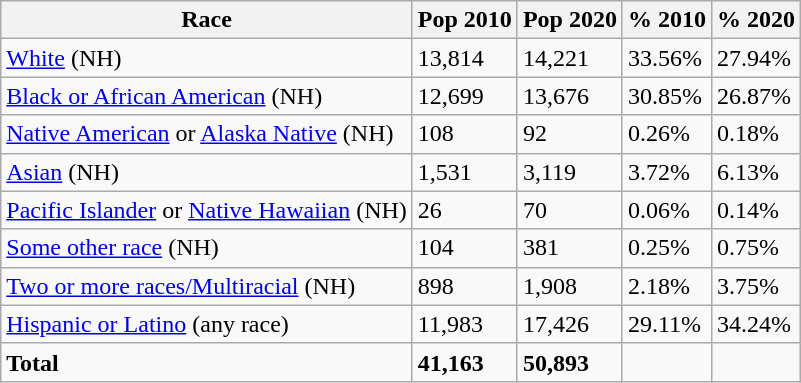<table class="wikitable">
<tr>
<th>Race</th>
<th>Pop 2010</th>
<th>Pop 2020</th>
<th>% 2010</th>
<th>% 2020</th>
</tr>
<tr>
<td><a href='#'>White</a> (NH)</td>
<td>13,814</td>
<td>14,221</td>
<td>33.56%</td>
<td>27.94%</td>
</tr>
<tr>
<td><a href='#'>Black or African American</a> (NH)</td>
<td>12,699</td>
<td>13,676</td>
<td>30.85%</td>
<td>26.87%</td>
</tr>
<tr>
<td><a href='#'>Native American</a> or <a href='#'>Alaska Native</a> (NH)</td>
<td>108</td>
<td>92</td>
<td>0.26%</td>
<td>0.18%</td>
</tr>
<tr>
<td><a href='#'>Asian</a> (NH)</td>
<td>1,531</td>
<td>3,119</td>
<td>3.72%</td>
<td>6.13%</td>
</tr>
<tr>
<td><a href='#'>Pacific Islander</a> or <a href='#'>Native Hawaiian</a> (NH)</td>
<td>26</td>
<td>70</td>
<td>0.06%</td>
<td>0.14%</td>
</tr>
<tr>
<td><a href='#'>Some other race</a> (NH)</td>
<td>104</td>
<td>381</td>
<td>0.25%</td>
<td>0.75%</td>
</tr>
<tr>
<td><a href='#'>Two or more races/Multiracial</a> (NH)</td>
<td>898</td>
<td>1,908</td>
<td>2.18%</td>
<td>3.75%</td>
</tr>
<tr>
<td><a href='#'>Hispanic or Latino</a> (any race)</td>
<td>11,983</td>
<td>17,426</td>
<td>29.11%</td>
<td>34.24%</td>
</tr>
<tr>
<td><strong>Total</strong></td>
<td><strong>41,163</strong></td>
<td><strong>50,893</strong></td>
<td></td>
</tr>
</table>
